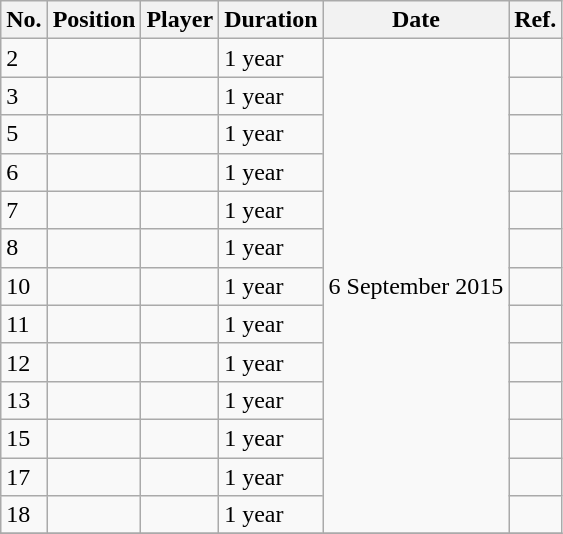<table class="wikitable">
<tr>
<th scope="col">No.</th>
<th scope="col">Position</th>
<th scope="col">Player</th>
<th scope="col">Duration</th>
<th scope="col">Date</th>
<th scope="col">Ref.</th>
</tr>
<tr>
<td>2</td>
<td></td>
<td align="left"></td>
<td>1 year</td>
<td rowspan="13">6 September 2015</td>
<td></td>
</tr>
<tr>
<td>3</td>
<td></td>
<td align="left"></td>
<td>1 year</td>
<td></td>
</tr>
<tr>
<td>5</td>
<td></td>
<td align="left"></td>
<td>1 year</td>
<td></td>
</tr>
<tr>
<td>6</td>
<td></td>
<td align="left"></td>
<td>1 year</td>
<td></td>
</tr>
<tr>
<td>7</td>
<td></td>
<td align="left"></td>
<td>1 year</td>
<td></td>
</tr>
<tr>
<td>8</td>
<td></td>
<td align="left"></td>
<td>1 year</td>
<td></td>
</tr>
<tr>
<td>10</td>
<td></td>
<td align="left"></td>
<td>1 year</td>
<td></td>
</tr>
<tr>
<td>11</td>
<td></td>
<td align="left"></td>
<td>1 year</td>
<td></td>
</tr>
<tr>
<td>12</td>
<td></td>
<td align="left"></td>
<td>1 year</td>
<td></td>
</tr>
<tr>
<td>13</td>
<td></td>
<td align="left"></td>
<td>1 year</td>
<td></td>
</tr>
<tr>
<td>15</td>
<td></td>
<td align="left"></td>
<td>1 year</td>
<td></td>
</tr>
<tr>
<td>17</td>
<td></td>
<td align="left"></td>
<td>1 year</td>
<td></td>
</tr>
<tr>
<td>18</td>
<td></td>
<td align="left"></td>
<td>1 year</td>
<td></td>
</tr>
<tr>
</tr>
</table>
